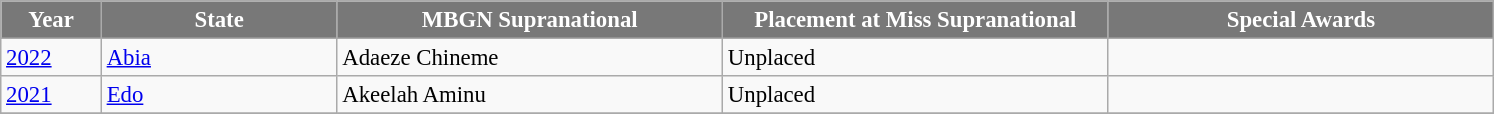<table class="wikitable " style="font-size: 95%;">
<tr>
<th width="60" style="background-color:#787878;color:#FFFFFF;">Year</th>
<th width="150" style="background-color:#787878;color:#FFFFFF;">State</th>
<th width="250" style="background-color:#787878;color:#FFFFFF;">MBGN Supranational</th>
<th width="250" style="background-color:#787878;color:#FFFFFF;">Placement at Miss Supranational</th>
<th width="250" style="background-color:#787878;color:#FFFFFF;">Special Awards</th>
</tr>
<tr>
<td><a href='#'>2022</a></td>
<td><a href='#'>Abia</a></td>
<td>Adaeze Chineme</td>
<td>Unplaced</td>
<td></td>
</tr>
<tr>
<td><a href='#'>2021</a></td>
<td><a href='#'>Edo</a></td>
<td>Akeelah Aminu</td>
<td>Unplaced</td>
<td></td>
</tr>
<tr>
</tr>
</table>
